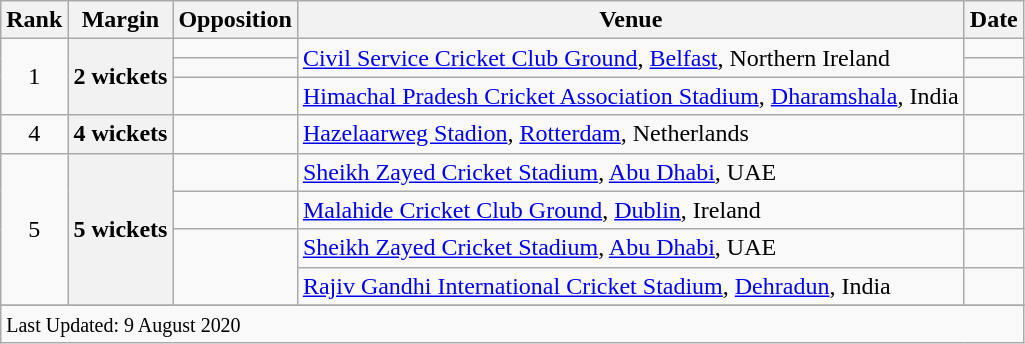<table class="wikitable plainrowheaders sortable">
<tr>
<th scope=col>Rank</th>
<th scope=col>Margin</th>
<th scope=col>Opposition</th>
<th scope=col>Venue</th>
<th scope=col>Date</th>
</tr>
<tr>
<td align=center rowspan=3>1</td>
<th scope=row style=text-align:center rowspan=3>2 wickets</th>
<td></td>
<td rowspan=2><a href='#'>Civil Service Cricket Club Ground</a>, <a href='#'>Belfast</a>, Northern Ireland</td>
<td></td>
</tr>
<tr>
<td></td>
<td></td>
</tr>
<tr>
<td></td>
<td><a href='#'>Himachal Pradesh Cricket Association Stadium</a>, <a href='#'>Dharamshala</a>, India</td>
<td> </td>
</tr>
<tr>
<td align=center>4</td>
<th scope=row style=text-align:center>4 wickets</th>
<td></td>
<td><a href='#'>Hazelaarweg Stadion</a>, <a href='#'>Rotterdam</a>, Netherlands</td>
<td></td>
</tr>
<tr>
<td align=center rowspan=4>5</td>
<th scope=row style=text-align:center rowspan=4>5 wickets</th>
<td></td>
<td><a href='#'>Sheikh Zayed Cricket Stadium</a>, <a href='#'>Abu Dhabi</a>, UAE</td>
<td></td>
</tr>
<tr>
<td></td>
<td><a href='#'>Malahide Cricket Club Ground</a>, <a href='#'>Dublin</a>, Ireland</td>
<td></td>
</tr>
<tr>
<td rowspan=2></td>
<td><a href='#'>Sheikh Zayed Cricket Stadium</a>, <a href='#'>Abu Dhabi</a>, UAE</td>
<td></td>
</tr>
<tr>
<td><a href='#'>Rajiv Gandhi International Cricket Stadium</a>, <a href='#'>Dehradun</a>, India</td>
<td></td>
</tr>
<tr>
</tr>
<tr class=sortbottom>
<td colspan=5><small>Last Updated: 9 August 2020</small></td>
</tr>
</table>
